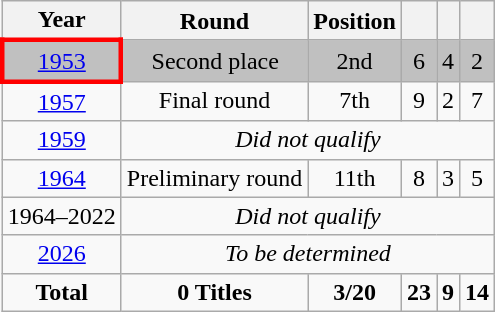<table class="wikitable" style="text-align: center;">
<tr>
<th>Year</th>
<th>Round</th>
<th>Position</th>
<th></th>
<th></th>
<th></th>
</tr>
<tr bgcolor=Silver>
<td style="border: 3px solid red"> <a href='#'>1953</a></td>
<td>Second place</td>
<td>2nd</td>
<td>6</td>
<td>4</td>
<td>2</td>
</tr>
<tr>
<td> <a href='#'>1957</a></td>
<td>Final round</td>
<td>7th</td>
<td>9</td>
<td>2</td>
<td>7</td>
</tr>
<tr>
<td> <a href='#'>1959</a></td>
<td colspan="5"><em>Did not qualify</em></td>
</tr>
<tr>
<td> <a href='#'>1964</a></td>
<td>Preliminary round</td>
<td>11th</td>
<td>8</td>
<td>3</td>
<td>5</td>
</tr>
<tr>
<td>1964–2022</td>
<td colspan="5"><em>Did not qualify</em></td>
</tr>
<tr>
<td> <a href='#'>2026</a></td>
<td colspan="5"><em>To be determined</em></td>
</tr>
<tr>
<td colspan=1><strong>Total</strong></td>
<td><strong>0 Titles</strong></td>
<td><strong>3/20</strong></td>
<td><strong>23</strong></td>
<td><strong>9</strong></td>
<td><strong>14</strong></td>
</tr>
</table>
